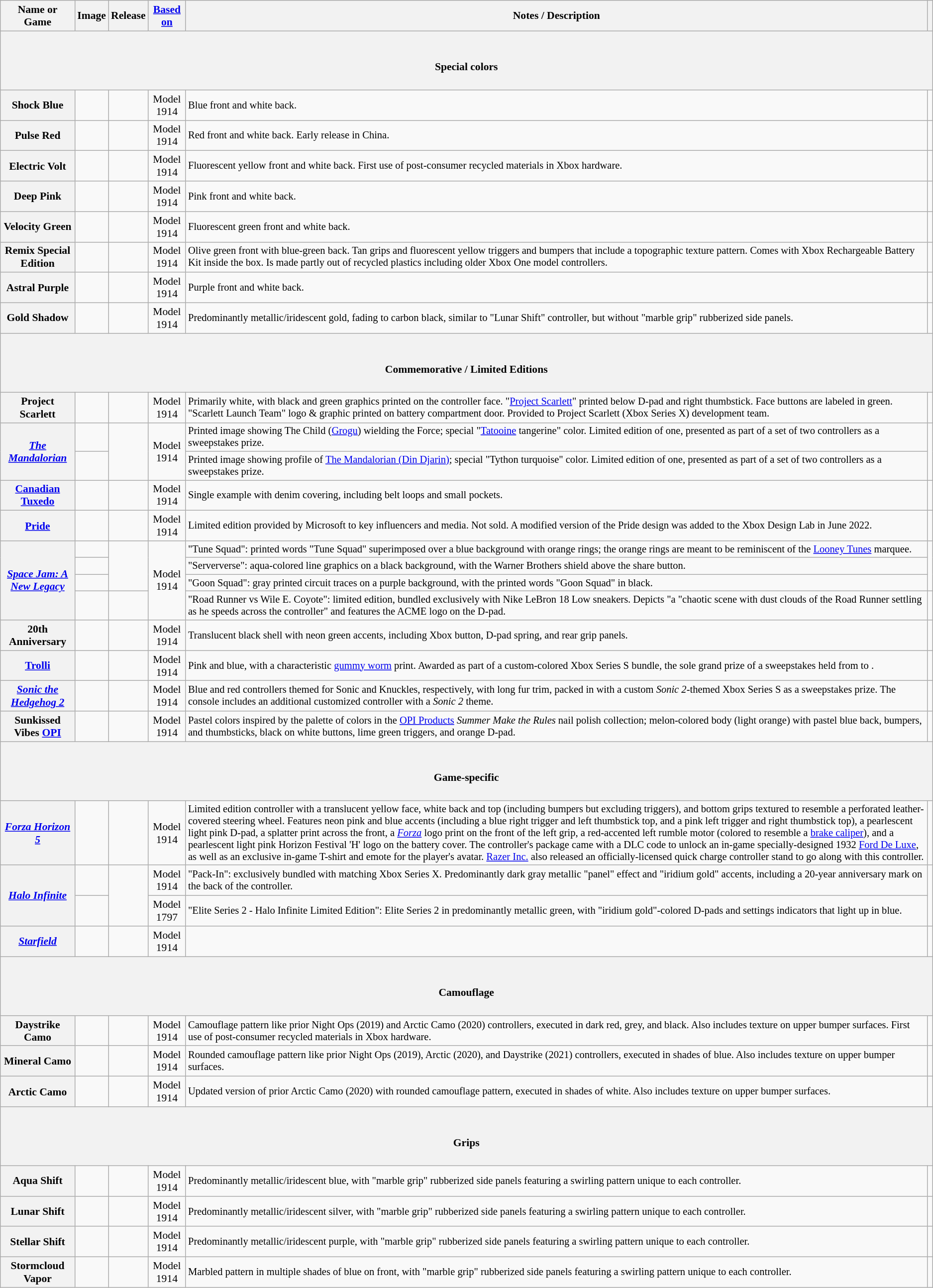<table class="wikitable sortable" style="text-align:center;font-size:90%;">
<tr>
<th>Name or Game</th>
<th class="unsortable">Image</th>
<th>Release</th>
<th><a href='#'>Based on</a></th>
<th class="unsortable">Notes / Description</th>
<th class="unsortable"></th>
</tr>
<tr>
<th colspan=6 data-sort-value="zzz"><br><h4>Special colors</h4></th>
</tr>
<tr>
<th>Shock Blue</th>
<td></td>
<td></td>
<td>Model 1914</td>
<td style="text-align:left;font-size:95%;">Blue front and white back.</td>
<td></td>
</tr>
<tr>
<th>Pulse Red</th>
<td></td>
<td></td>
<td>Model 1914</td>
<td style="text-align:left;font-size:95%;">Red front and white back. Early release in China.</td>
<td></td>
</tr>
<tr>
<th>Electric Volt</th>
<td></td>
<td></td>
<td>Model 1914</td>
<td style="text-align:left;font-size:95%;">Fluorescent yellow front and white back. First use of post-consumer recycled materials in Xbox hardware.</td>
<td></td>
</tr>
<tr>
<th>Deep Pink</th>
<td></td>
<td></td>
<td>Model 1914</td>
<td style="text-align:left;font-size:95%;">Pink front and white back.</td>
<td></td>
</tr>
<tr>
<th>Velocity Green</th>
<td></td>
<td></td>
<td>Model 1914</td>
<td style="text-align:left;font-size:95%;">Fluorescent green front and white back.</td>
<td></td>
</tr>
<tr>
<th>Remix Special Edition</th>
<td></td>
<td></td>
<td>Model 1914</td>
<td style="text-align:left;font-size:95%;">Olive green front with blue-green back. Tan grips and fluorescent yellow triggers and bumpers that include a topographic texture pattern. Comes with Xbox Rechargeable Battery Kit inside the box. Is made partly out of recycled plastics including older Xbox One model controllers.</td>
<td></td>
</tr>
<tr>
<th>Astral Purple</th>
<td></td>
<td></td>
<td>Model 1914</td>
<td style="text-align:left;font-size:95%;">Purple front and white back.</td>
<td></td>
</tr>
<tr>
<th>Gold Shadow</th>
<td></td>
<td></td>
<td>Model 1914</td>
<td style="text-align:left;font-size:95%;">Predominantly metallic/iridescent gold, fading to carbon black, similar to "Lunar Shift" controller, but without "marble grip" rubberized side panels.</td>
<td></td>
</tr>
<tr>
<th colspan=6 data-sort-value="zzz"><br><h4>Commemorative / Limited Editions</h4></th>
</tr>
<tr>
<th>Project Scarlett</th>
<td></td>
<td></td>
<td>Model 1914</td>
<td style="text-align:left;font-size:95%;">Primarily white, with black and green graphics printed on the controller face. "<a href='#'>Project Scarlett</a>" printed below D-pad and right thumbstick. Face buttons are labeled in green. "Scarlett Launch Team" logo & graphic printed on battery compartment door. Provided to Project Scarlett (Xbox Series X) development team.</td>
<td></td>
</tr>
<tr>
<th rowspan=2><em><a href='#'>The Mandalorian</a></em></th>
<td></td>
<td rowspan=2></td>
<td rowspan=2>Model 1914</td>
<td style="text-align:left;font-size:95%;">Printed image showing The Child (<a href='#'>Grogu</a>) wielding the Force; special "<a href='#'>Tatooine</a> tangerine" color. Limited edition of one, presented as part of a set of two controllers as a sweepstakes prize.</td>
<td rowspan=2></td>
</tr>
<tr>
<td></td>
<td style="text-align:left;font-size:95%;">Printed image showing profile of <a href='#'>The Mandalorian (Din Djarin)</a>; special "Tython turquoise" color. Limited edition of one, presented as part of a set of two controllers as a sweepstakes prize.</td>
</tr>
<tr>
<th><a href='#'>Canadian Tuxedo</a></th>
<td></td>
<td></td>
<td>Model 1914</td>
<td style="text-align:left;font-size:95%;">Single example with denim covering, including belt loops and small pockets.</td>
<td></td>
</tr>
<tr>
<th><a href='#'>Pride</a></th>
<td></td>
<td></td>
<td>Model 1914</td>
<td style="text-align:left;font-size:95%;">Limited edition provided by Microsoft to key influencers and media. Not sold. A modified version of the Pride design was added to the Xbox Design Lab in June 2022.</td>
<td></td>
</tr>
<tr>
<th rowspan=4><em><a href='#'>Space Jam: A New Legacy</a></em></th>
<td></td>
<td rowspan=3></td>
<td rowspan=4>Model 1914</td>
<td style="text-align:left;font-size:95%;">"Tune Squad": printed words "Tune Squad" superimposed over a blue background with orange rings; the orange rings are meant to be reminiscent of the <a href='#'>Looney Tunes</a> marquee.</td>
<td rowspan=3></td>
</tr>
<tr>
<td></td>
<td style="text-align:left;font-size:95%;">"Serververse": aqua-colored line graphics on a black background, with the Warner Brothers shield above the share button.</td>
</tr>
<tr>
<td></td>
<td style="text-align:left;font-size:95%;">"Goon Squad": gray printed circuit traces on a purple background, with the printed words "Goon Squad" in black.</td>
</tr>
<tr>
<td></td>
<td></td>
<td style="text-align:left;font-size:95%;">"Road Runner vs Wile E. Coyote": limited edition, bundled exclusively with Nike LeBron 18 Low sneakers. Depicts "a "chaotic scene with dust clouds of the Road Runner settling as he speeds across the controller" and features the ACME logo on the D-pad.</td>
<td></td>
</tr>
<tr>
<th>20th Anniversary</th>
<td></td>
<td></td>
<td>Model 1914</td>
<td style="text-align:left;font-size:95%;">Translucent black shell with neon green accents, including Xbox button, D-pad spring, and rear grip panels.</td>
<td></td>
</tr>
<tr>
<th><a href='#'>Trolli</a></th>
<td></td>
<td></td>
<td>Model 1914</td>
<td style="text-align:left;font-size:95%;">Pink and blue, with a characteristic <a href='#'>gummy worm</a> print. Awarded as part of a custom-colored Xbox Series S bundle, the sole grand prize of a sweepstakes held from  to .</td>
<td></td>
</tr>
<tr>
<th><a href='#'><em>Sonic the Hedgehog 2</em></a></th>
<td></td>
<td></td>
<td>Model 1914</td>
<td style="text-align:left;font-size:95%;">Blue and red controllers themed for Sonic and Knuckles, respectively, with long fur trim, packed in with a custom <em>Sonic 2</em>-themed Xbox Series S as a sweepstakes prize. The console includes an additional customized controller with a <em>Sonic 2</em> theme.</td>
<td></td>
</tr>
<tr>
<th>Sunkissed Vibes <a href='#'>OPI</a></th>
<td></td>
<td></td>
<td>Model 1914</td>
<td style="text-align:left;font-size:95%;">Pastel colors inspired by the palette of colors in the <a href='#'>OPI Products</a> <em>Summer Make the Rules</em> nail polish collection; melon-colored body (light orange) with pastel blue back, bumpers, and thumbsticks, black on white buttons, lime green triggers, and orange D-pad.</td>
<td></td>
</tr>
<tr>
<th colspan=6 data-sort-value="zzz"><br><h4>Game-specific</h4></th>
</tr>
<tr>
<th><em><a href='#'>Forza Horizon 5</a></em></th>
<td></td>
<td></td>
<td>Model 1914</td>
<td style="text-align:left;font-size:95%;">Limited edition controller with a translucent yellow face, white back and top (including bumpers but excluding triggers), and bottom grips textured to resemble a perforated leather-covered steering wheel. Features neon pink and blue accents (including a blue right trigger and left thumbstick top, and a pink left trigger and right thumbstick top), a pearlescent light pink D-pad, a splatter print across the front, a <em><a href='#'>Forza</a></em> logo print on the front of the left grip, a red-accented left rumble motor (colored to resemble a <a href='#'>brake caliper</a>), and a pearlescent light pink Horizon Festival 'H' logo on the battery cover. The controller's package came with a DLC code to unlock an in-game specially-designed 1932 <a href='#'>Ford De Luxe</a>, as well as an exclusive in-game T-shirt and emote for the player's avatar. <a href='#'>Razer Inc.</a> also released an officially-licensed quick charge controller stand to go along with this controller.</td>
<td></td>
</tr>
<tr>
<th rowspan=2><em><a href='#'>Halo Infinite</a></em></th>
<td></td>
<td rowspan=2></td>
<td>Model 1914</td>
<td style="text-align:left;font-size:95%;">"Pack-In": exclusively bundled with matching Xbox Series X. Predominantly dark gray metallic "panel" effect and "iridium gold" accents, including a 20-year anniversary mark on the back of the controller.</td>
<td rowspan=2></td>
</tr>
<tr>
<td></td>
<td>Model 1797</td>
<td style="text-align:left;font-size:95%;">"Elite Series 2 - Halo Infinite Limited Edition": Elite Series 2 in predominantly metallic green, with "iridium gold"-colored D-pads and settings indicators that light up in blue.</td>
</tr>
<tr>
<th><em><a href='#'>Starfield</a></em></th>
<td></td>
<td></td>
<td>Model 1914</td>
<td></td>
<td></td>
</tr>
<tr>
<th colspan=6 data-sort-value="zzz"><br><h4>Camouflage</h4></th>
</tr>
<tr>
<th>Daystrike Camo</th>
<td></td>
<td></td>
<td>Model 1914</td>
<td style="text-align:left;font-size:95%;">Camouflage pattern like prior Night Ops (2019) and Arctic Camo (2020) controllers, executed in dark red, grey, and black. Also includes texture on upper bumper surfaces. First use of post-consumer recycled materials in Xbox hardware.</td>
<td></td>
</tr>
<tr>
<th>Mineral Camo</th>
<td></td>
<td></td>
<td>Model 1914</td>
<td style="text-align:left;font-size:95%;">Rounded camouflage pattern like prior Night Ops (2019), Arctic (2020), and Daystrike (2021) controllers, executed in shades of blue. Also includes texture on upper bumper surfaces.</td>
<td></td>
</tr>
<tr>
<th>Arctic Camo</th>
<td></td>
<td></td>
<td>Model 1914</td>
<td style="text-align:left;font-size:95%;">Updated version of prior Arctic Camo (2020) with rounded camouflage pattern, executed in shades of white. Also includes texture on upper bumper surfaces.</td>
<td></td>
</tr>
<tr>
<th colspan=6 data-sort-value="zzz"><br><h4>Grips</h4></th>
</tr>
<tr>
<th>Aqua Shift</th>
<td></td>
<td></td>
<td>Model 1914</td>
<td style="text-align:left;font-size:95%;">Predominantly metallic/iridescent blue, with "marble grip" rubberized side panels featuring a swirling pattern unique to each controller.</td>
<td></td>
</tr>
<tr>
<th>Lunar Shift</th>
<td></td>
<td></td>
<td>Model 1914</td>
<td style="text-align:left;font-size:95%;">Predominantly metallic/iridescent silver, with "marble grip" rubberized side panels featuring a swirling pattern unique to each controller.</td>
<td></td>
</tr>
<tr>
<th>Stellar Shift</th>
<td></td>
<td></td>
<td>Model 1914</td>
<td style="text-align:left;font-size:95%;">Predominantly metallic/iridescent purple, with "marble grip" rubberized side panels featuring a swirling pattern unique to each controller.</td>
<td></td>
</tr>
<tr>
<th>Stormcloud Vapor</th>
<td></td>
<td></td>
<td>Model 1914</td>
<td style="text-align:left;font-size:95%;">Marbled pattern in multiple shades of blue on front, with "marble grip" rubberized side panels featuring a swirling pattern unique to each controller.</td>
<td></td>
</tr>
</table>
